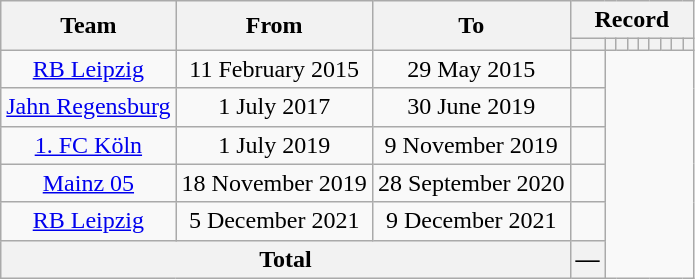<table class="wikitable" style="text-align: center">
<tr>
<th rowspan="2">Team</th>
<th rowspan="2">From</th>
<th rowspan="2">To</th>
<th colspan="9">Record</th>
</tr>
<tr>
<th></th>
<th></th>
<th></th>
<th></th>
<th></th>
<th></th>
<th></th>
<th></th>
<th></th>
</tr>
<tr>
<td><a href='#'>RB Leipzig</a></td>
<td>11 February 2015</td>
<td>29 May 2015<br></td>
<td></td>
</tr>
<tr>
<td><a href='#'>Jahn Regensburg</a></td>
<td>1 July 2017</td>
<td>30 June 2019<br></td>
<td></td>
</tr>
<tr>
<td><a href='#'>1. FC Köln</a></td>
<td>1 July 2019</td>
<td>9 November 2019<br></td>
<td></td>
</tr>
<tr>
<td><a href='#'>Mainz 05</a></td>
<td>18 November 2019</td>
<td>28 September 2020<br></td>
<td></td>
</tr>
<tr>
<td><a href='#'>RB Leipzig</a></td>
<td>5 December 2021</td>
<td>9 December 2021<br></td>
<td></td>
</tr>
<tr>
<th colspan="3">Total<br></th>
<th>—</th>
</tr>
</table>
